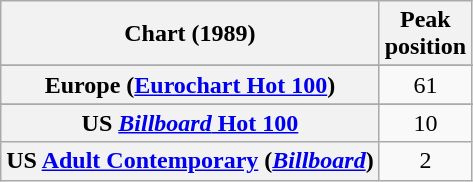<table class="wikitable sortable plainrowheaders" style="text-align:center">
<tr>
<th>Chart (1989)</th>
<th>Peak<br>position</th>
</tr>
<tr>
</tr>
<tr>
<th scope="row">Europe (<a href='#'>Eurochart Hot 100</a>)</th>
<td>61</td>
</tr>
<tr>
</tr>
<tr>
</tr>
<tr>
<th scope="row">US <a href='#'><em>Billboard</em> Hot 100</a></th>
<td>10</td>
</tr>
<tr>
<th scope="row">US <a href='#'>Adult Contemporary</a> (<em><a href='#'>Billboard</a></em>)</th>
<td>2</td>
</tr>
</table>
